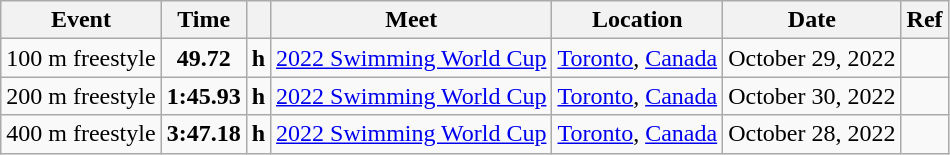<table class="wikitable">
<tr>
<th>Event</th>
<th>Time</th>
<th></th>
<th>Meet</th>
<th>Location</th>
<th>Date</th>
<th>Ref</th>
</tr>
<tr>
<td>100 m freestyle</td>
<td align="center"><strong>49.72</strong></td>
<td><strong>h</strong></td>
<td><a href='#'>2022 Swimming World Cup</a></td>
<td><a href='#'>Toronto</a>, <a href='#'>Canada</a></td>
<td>October 29, 2022</td>
<td align="center"></td>
</tr>
<tr>
<td>200 m freestyle</td>
<td align="center"><strong>1:45.93</strong></td>
<td><strong>h</strong></td>
<td><a href='#'>2022 Swimming World Cup</a></td>
<td><a href='#'>Toronto</a>, <a href='#'>Canada</a></td>
<td>October 30, 2022</td>
<td align="center"></td>
</tr>
<tr>
<td>400 m freestyle</td>
<td style="text-align:center;"><strong>3:47.18</strong></td>
<td><strong>h</strong></td>
<td><a href='#'>2022 Swimming World Cup</a></td>
<td><a href='#'>Toronto</a>, <a href='#'>Canada</a></td>
<td>October 28, 2022</td>
<td style="text-align:center;"></td>
</tr>
</table>
